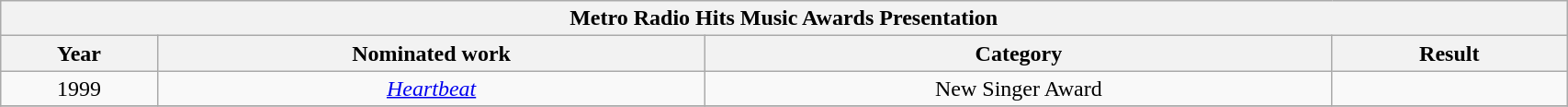<table width="90%" class="wikitable">
<tr>
<th colspan="4" align="center">Metro Radio Hits Music Awards Presentation</th>
</tr>
<tr>
<th width="10%">Year</th>
<th width="35%">Nominated work</th>
<th width="40%">Category</th>
<th width="15%">Result</th>
</tr>
<tr>
<td align="center">1999</td>
<td align="center"><em><a href='#'>Heartbeat</a></em></td>
<td align="center">New Singer Award</td>
<td></td>
</tr>
<tr>
</tr>
</table>
